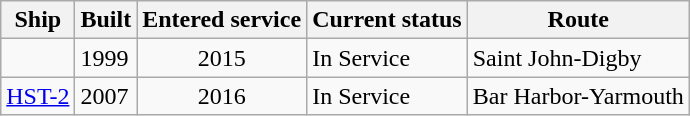<table class="wikitable">
<tr>
<th>Ship</th>
<th>Built</th>
<th>Entered service</th>
<th>Current status</th>
<th>Route</th>
</tr>
<tr>
<td></td>
<td>1999</td>
<td align="Center">2015</td>
<td>In Service</td>
<td>Saint John-Digby</td>
</tr>
<tr>
<td><a href='#'>HST-2</a></td>
<td>2007</td>
<td align="Center">2016</td>
<td>In Service</td>
<td>Bar Harbor-Yarmouth</td>
</tr>
</table>
